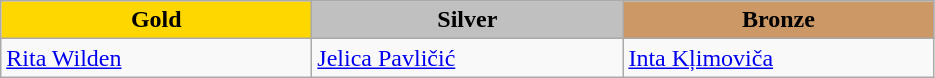<table class="wikitable" style="text-align:left">
<tr align="center">
<td width=200 bgcolor=gold><strong>Gold</strong></td>
<td width=200 bgcolor=silver><strong>Silver</strong></td>
<td width=200 bgcolor=CC9966><strong>Bronze</strong></td>
</tr>
<tr>
<td><a href='#'>Rita Wilden</a><br><em></em></td>
<td><a href='#'>Jelica Pavličić</a><br><em></em></td>
<td><a href='#'>Inta Kļimoviča</a><br><em></em></td>
</tr>
</table>
